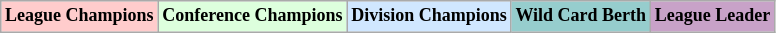<table class="wikitable"  style="margin:center; font-size:75%;">
<tr>
<td style="text-align:center; background:#fcc;"><strong>League Champions</strong></td>
<td style="text-align:center; background:#dfd;"><strong>Conference Champions</strong></td>
<td style="text-align:center; background:#d0e7ff;"><strong>Division Champions</strong></td>
<td style="text-align:center; background:#96cdcd;"><strong>Wild Card Berth</strong></td>
<td style="text-align:center; background:#c8a2c8;"><strong>League Leader</strong></td>
</tr>
</table>
